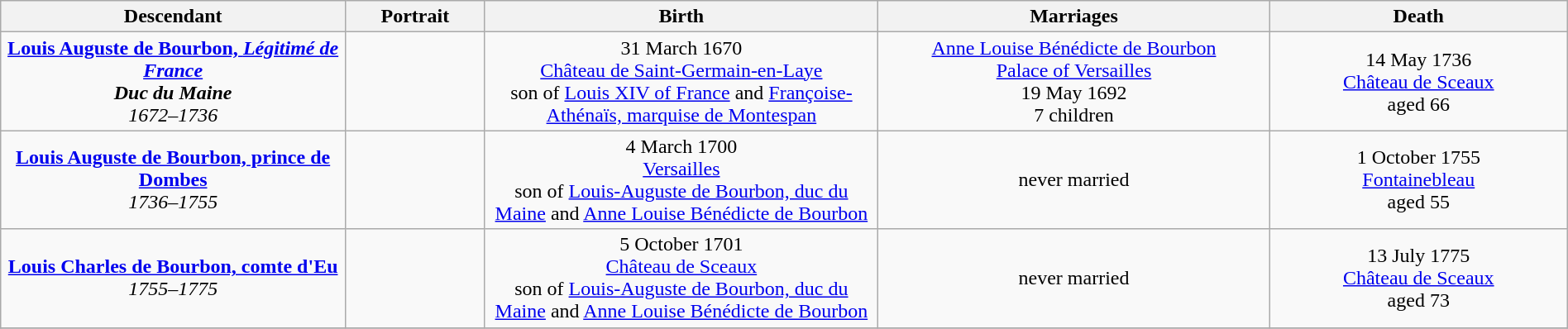<table style="text-align:center; width:100%" class="wikitable">
<tr>
<th width=22%>Descendant</th>
<th width=105px>Portrait</th>
<th>Birth</th>
<th width=25%>Marriages</th>
<th width=19%>Death</th>
</tr>
<tr>
<td><strong><a href='#'>Louis Auguste de Bourbon, <em>Légitimé de France</em></a><br><em>Duc du Maine</strong><br>1672–1736</td>
<td></td>
<td>31 March 1670<br><a href='#'>Château de Saint-Germain-en-Laye</a><br>son of <a href='#'>Louis XIV of France</a> and <a href='#'>Françoise-Athénaïs, marquise de Montespan</a></td>
<td><a href='#'>Anne Louise Bénédicte de Bourbon</a><br><a href='#'>Palace of Versailles</a><br>19 May 1692<br>7 children</td>
<td>14 May 1736<br><a href='#'>Château de Sceaux</a><br>aged 66</td>
</tr>
<tr>
<td><strong><a href='#'>Louis Auguste de Bourbon, </em>prince de Dombes<em></a></strong><br>1736–1755</td>
<td></td>
<td>4 March 1700<br><a href='#'>Versailles</a><br>son of <a href='#'>Louis-Auguste de Bourbon, duc du Maine</a> and <a href='#'>Anne Louise Bénédicte de Bourbon</a></td>
<td>never married</td>
<td>1 October 1755<br><a href='#'>Fontainebleau</a><br>aged 55</td>
</tr>
<tr>
<td><strong><a href='#'>Louis Charles de Bourbon, </em>comte d'Eu<em></a></strong><br>1755–1775</td>
<td></td>
<td>5 October 1701<br><a href='#'>Château de Sceaux</a><br>son of <a href='#'>Louis-Auguste de Bourbon, duc du Maine</a> and <a href='#'>Anne Louise Bénédicte de Bourbon</a></td>
<td>never married</td>
<td>13 July 1775<br><a href='#'>Château de Sceaux</a><br>aged 73</td>
</tr>
<tr>
</tr>
</table>
